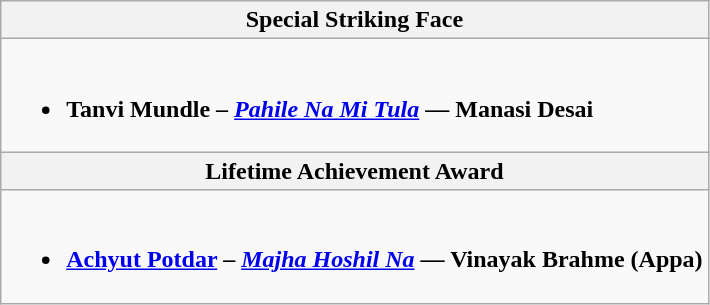<table class="wikitable">
<tr>
<th colspan=2>Special Striking Face</th>
</tr>
<tr>
<td colspan=2><br><ul><li><strong>Tanvi Mundle – <em><a href='#'>Pahile Na Mi Tula</a></em> — Manasi Desai</strong></li></ul></td>
</tr>
<tr>
<th colspan=2>Lifetime Achievement Award</th>
</tr>
<tr>
<td colspan=2><br><ul><li><strong><a href='#'>Achyut Potdar</a> – <em><a href='#'>Majha Hoshil Na</a></em> — Vinayak Brahme (Appa)</strong></li></ul></td>
</tr>
</table>
